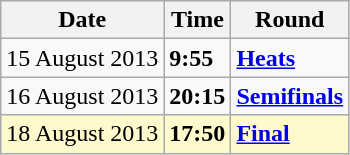<table class="wikitable">
<tr>
<th>Date</th>
<th>Time</th>
<th>Round</th>
</tr>
<tr>
<td>15 August 2013</td>
<td><strong>9:55</strong></td>
<td><strong><a href='#'>Heats</a></strong></td>
</tr>
<tr>
<td>16 August 2013</td>
<td><strong>20:15</strong></td>
<td><strong><a href='#'>Semifinals</a></strong></td>
</tr>
<tr style=background:lemonchiffon>
<td>18 August 2013</td>
<td><strong>17:50</strong></td>
<td><strong><a href='#'>Final</a></strong></td>
</tr>
</table>
